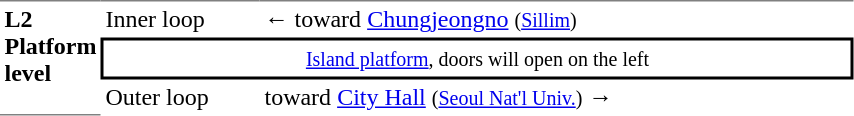<table table border=0 cellspacing=0 cellpadding=3>
<tr>
<td style="border-top:solid 1px gray;border-bottom:solid 1px gray;" width=50 rowspan=10 valign=top><strong>L2<br>Platform level</strong></td>
<td style="border-bottom:solid 0px gray;border-top:solid 1px gray;" width=100>Inner loop</td>
<td style="border-bottom:solid 0px gray;border-top:solid 1px gray;" width=390>←  toward <a href='#'>Chungjeongno</a> <small>(<a href='#'>Sillim</a>)</small></td>
</tr>
<tr>
<td style="border-top:solid 2px black;border-right:solid 2px black;border-left:solid 2px black;border-bottom:solid 2px black;text-align:center;" colspan=2><small><a href='#'>Island platform</a>, doors will open on the left </small></td>
</tr>
<tr>
<td>Outer loop</td>
<td> toward <a href='#'>City Hall</a> <small>(<a href='#'>Seoul Nat'l Univ.</a>)</small> →</td>
</tr>
</table>
